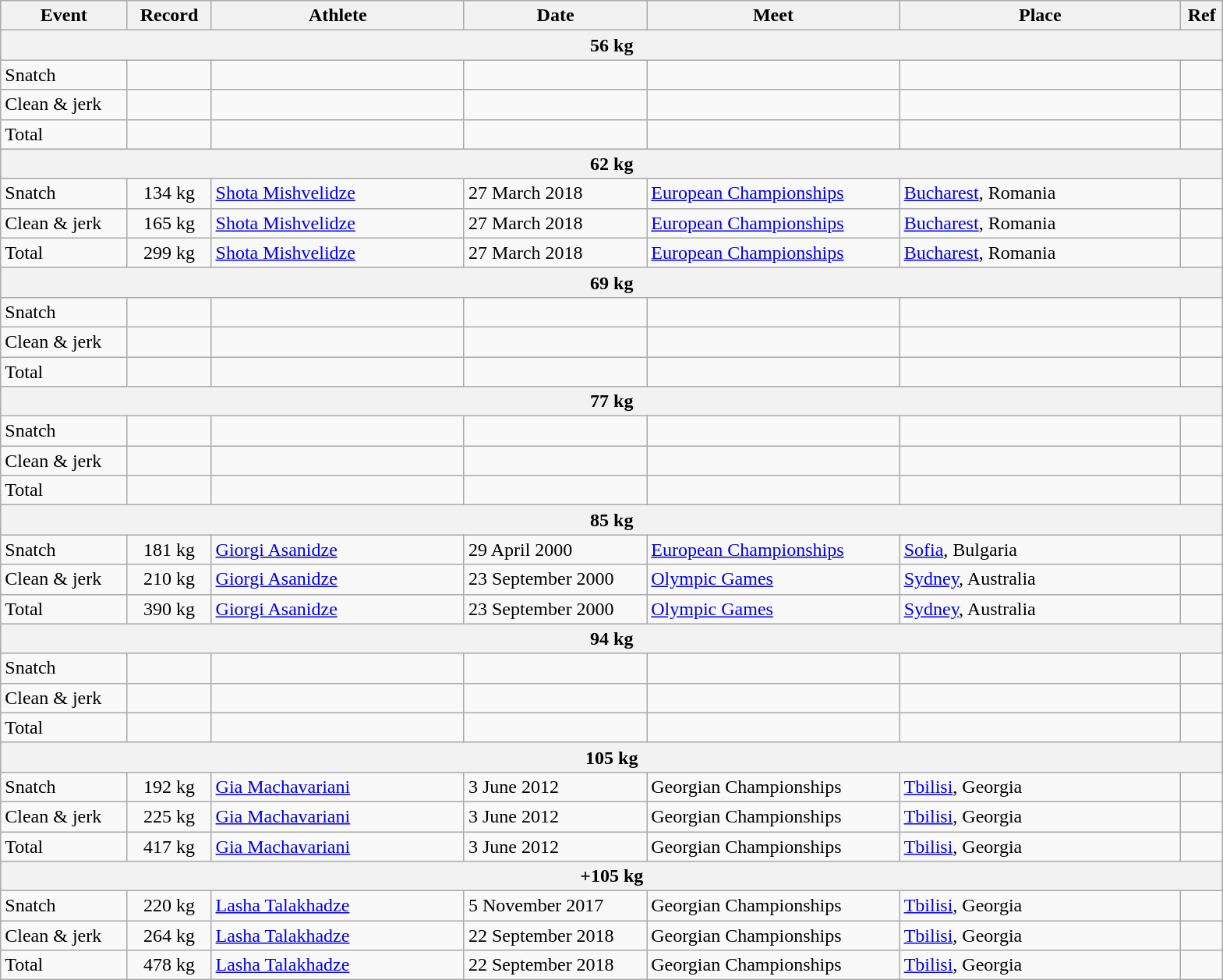<table class="wikitable">
<tr>
<th width=9%>Event</th>
<th width=6%>Record</th>
<th width=18%>Athlete</th>
<th width=13%>Date</th>
<th width=18%>Meet</th>
<th width=20%>Place</th>
<th width=3%>Ref</th>
</tr>
<tr bgcolor="#DDDDDD">
<th colspan="8">56 kg</th>
</tr>
<tr>
<td>Snatch</td>
<td></td>
<td></td>
<td></td>
<td></td>
<td></td>
<td></td>
</tr>
<tr>
<td>Clean & jerk</td>
<td></td>
<td></td>
<td></td>
<td></td>
<td></td>
<td></td>
</tr>
<tr>
<td>Total</td>
<td></td>
<td></td>
<td></td>
<td></td>
<td></td>
<td></td>
</tr>
<tr bgcolor="#DDDDDD">
<th colspan="8">62 kg</th>
</tr>
<tr>
<td>Snatch</td>
<td align="center">134 kg</td>
<td><a href='#'>Shota Mishvelidze</a></td>
<td>27 March 2018</td>
<td><a href='#'>European Championships</a></td>
<td><a href='#'>Bucharest</a>, Romania</td>
<td></td>
</tr>
<tr>
<td>Clean & jerk</td>
<td align="center">165 kg</td>
<td><a href='#'>Shota Mishvelidze</a></td>
<td>27 March 2018</td>
<td><a href='#'>European Championships</a></td>
<td><a href='#'>Bucharest</a>, Romania</td>
<td></td>
</tr>
<tr>
<td>Total</td>
<td align="center">299 kg</td>
<td><a href='#'>Shota Mishvelidze</a></td>
<td>27 March 2018</td>
<td><a href='#'>European Championships</a></td>
<td><a href='#'>Bucharest</a>, Romania</td>
<td></td>
</tr>
<tr bgcolor="#DDDDDD">
<th colspan="8">69 kg</th>
</tr>
<tr>
<td>Snatch</td>
<td></td>
<td></td>
<td></td>
<td></td>
<td></td>
<td></td>
</tr>
<tr>
<td>Clean & jerk</td>
<td align="center"></td>
<td></td>
<td></td>
<td></td>
<td></td>
<td></td>
</tr>
<tr>
<td>Total</td>
<td></td>
<td></td>
<td></td>
<td></td>
<td></td>
<td></td>
</tr>
<tr bgcolor="#DDDDDD">
<th colspan="8">77 kg</th>
</tr>
<tr>
<td>Snatch</td>
<td></td>
<td></td>
<td></td>
<td></td>
<td></td>
<td></td>
</tr>
<tr>
<td>Clean & jerk</td>
<td></td>
<td></td>
<td></td>
<td></td>
<td></td>
<td></td>
</tr>
<tr>
<td>Total</td>
<td></td>
<td></td>
<td></td>
<td></td>
<td></td>
<td></td>
</tr>
<tr bgcolor="#DDDDDD">
<th colspan="8">85 kg</th>
</tr>
<tr>
<td>Snatch</td>
<td align="center">181 kg</td>
<td><a href='#'>Giorgi Asanidze</a></td>
<td>29 April 2000</td>
<td><a href='#'>European Championships</a></td>
<td><a href='#'>Sofia</a>, Bulgaria</td>
<td></td>
</tr>
<tr>
<td>Clean & jerk</td>
<td align="center">210 kg</td>
<td><a href='#'>Giorgi Asanidze</a></td>
<td>23 September 2000</td>
<td><a href='#'>Olympic Games</a></td>
<td><a href='#'>Sydney</a>, Australia</td>
<td></td>
</tr>
<tr>
<td>Total</td>
<td align="center">390 kg</td>
<td><a href='#'>Giorgi Asanidze</a></td>
<td>23 September 2000</td>
<td><a href='#'>Olympic Games</a></td>
<td><a href='#'>Sydney</a>, Australia</td>
<td></td>
</tr>
<tr bgcolor="#DDDDDD">
<th colspan="8">94 kg</th>
</tr>
<tr>
<td>Snatch</td>
<td align="center"></td>
<td></td>
<td></td>
<td></td>
<td></td>
<td></td>
</tr>
<tr>
<td>Clean & jerk</td>
<td></td>
<td></td>
<td></td>
<td></td>
<td></td>
<td></td>
</tr>
<tr>
<td>Total</td>
<td align="center"></td>
<td></td>
<td></td>
<td></td>
<td></td>
<td></td>
</tr>
<tr bgcolor="#DDDDDD">
<th colspan="8">105 kg</th>
</tr>
<tr>
<td>Snatch</td>
<td align="center">192 kg</td>
<td><a href='#'>Gia Machavariani</a></td>
<td>3 June 2012</td>
<td>Georgian Championships</td>
<td><a href='#'>Tbilisi</a>, Georgia</td>
<td></td>
</tr>
<tr>
<td>Clean & jerk</td>
<td align="center">225 kg</td>
<td><a href='#'>Gia Machavariani</a></td>
<td>3 June 2012</td>
<td>Georgian Championships</td>
<td><a href='#'>Tbilisi</a>, Georgia</td>
<td></td>
</tr>
<tr>
<td>Total</td>
<td align="center">417 kg</td>
<td><a href='#'>Gia Machavariani</a></td>
<td>3 June 2012</td>
<td>Georgian Championships</td>
<td><a href='#'>Tbilisi</a>, Georgia</td>
<td></td>
</tr>
<tr bgcolor="#DDDDDD">
<th colspan="8">+105 kg</th>
</tr>
<tr>
<td>Snatch</td>
<td align="center">220 kg</td>
<td><a href='#'>Lasha Talakhadze</a></td>
<td>5 November 2017</td>
<td>Georgian Championships</td>
<td><a href='#'>Tbilisi</a>, Georgia</td>
<td></td>
</tr>
<tr>
<td>Clean & jerk</td>
<td align="center">264 kg</td>
<td><a href='#'>Lasha Talakhadze</a></td>
<td>22 September 2018</td>
<td>Georgian Championships</td>
<td><a href='#'>Tbilisi</a>, Georgia</td>
<td></td>
</tr>
<tr>
<td>Total</td>
<td align="center">478 kg</td>
<td><a href='#'>Lasha Talakhadze</a></td>
<td>22 September 2018</td>
<td>Georgian Championships</td>
<td><a href='#'>Tbilisi</a>, Georgia</td>
<td></td>
</tr>
</table>
